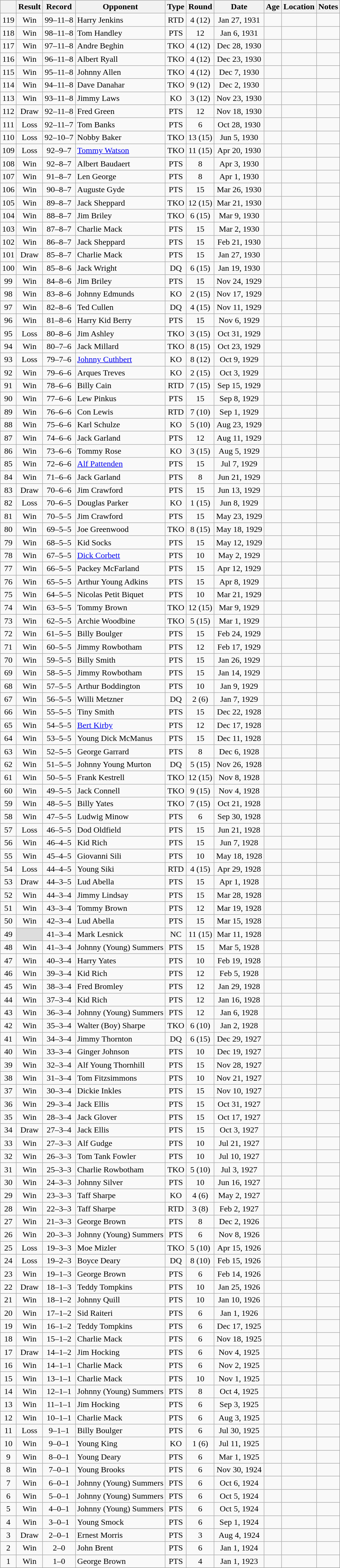<table class="wikitable" style="text-align:center">
<tr>
<th></th>
<th>Result</th>
<th>Record</th>
<th>Opponent</th>
<th>Type</th>
<th>Round</th>
<th>Date</th>
<th>Age</th>
<th>Location</th>
<th>Notes</th>
</tr>
<tr>
<td>119</td>
<td>Win</td>
<td>99–11–8 </td>
<td style="text-align:left;">Harry Jenkins</td>
<td>RTD</td>
<td>4 (12)</td>
<td>Jan 27, 1931</td>
<td style="text-align:left;"></td>
<td style="text-align:left;"></td>
<td></td>
</tr>
<tr>
<td>118</td>
<td>Win</td>
<td>98–11–8 </td>
<td style="text-align:left;">Tom Handley</td>
<td>PTS</td>
<td>12</td>
<td>Jan 6, 1931</td>
<td style="text-align:left;"></td>
<td style="text-align:left;"></td>
<td></td>
</tr>
<tr>
<td>117</td>
<td>Win</td>
<td>97–11–8 </td>
<td style="text-align:left;">Andre Beghin</td>
<td>TKO</td>
<td>4 (12)</td>
<td>Dec 28, 1930</td>
<td style="text-align:left;"></td>
<td style="text-align:left;"></td>
<td></td>
</tr>
<tr>
<td>116</td>
<td>Win</td>
<td>96–11–8 </td>
<td style="text-align:left;">Albert Ryall</td>
<td>TKO</td>
<td>4 (12)</td>
<td>Dec 23, 1930</td>
<td style="text-align:left;"></td>
<td style="text-align:left;"></td>
<td></td>
</tr>
<tr>
<td>115</td>
<td>Win</td>
<td>95–11–8 </td>
<td style="text-align:left;">Johnny Allen</td>
<td>TKO</td>
<td>4 (12)</td>
<td>Dec 7, 1930</td>
<td style="text-align:left;"></td>
<td style="text-align:left;"></td>
<td></td>
</tr>
<tr>
<td>114</td>
<td>Win</td>
<td>94–11–8 </td>
<td style="text-align:left;">Dave Danahar</td>
<td>TKO</td>
<td>9 (12)</td>
<td>Dec 2, 1930</td>
<td style="text-align:left;"></td>
<td style="text-align:left;"></td>
<td></td>
</tr>
<tr>
<td>113</td>
<td>Win</td>
<td>93–11–8 </td>
<td style="text-align:left;">Jimmy Laws</td>
<td>KO</td>
<td>3 (12)</td>
<td>Nov 23, 1930</td>
<td style="text-align:left;"></td>
<td style="text-align:left;"></td>
<td></td>
</tr>
<tr>
<td>112</td>
<td>Draw</td>
<td>92–11–8 </td>
<td style="text-align:left;">Fred Green</td>
<td>PTS</td>
<td>12</td>
<td>Nov 18, 1930</td>
<td style="text-align:left;"></td>
<td style="text-align:left;"></td>
<td></td>
</tr>
<tr>
<td>111</td>
<td>Loss</td>
<td>92–11–7 </td>
<td style="text-align:left;">Tom Banks</td>
<td>PTS</td>
<td>6</td>
<td>Oct 28, 1930</td>
<td style="text-align:left;"></td>
<td style="text-align:left;"></td>
<td></td>
</tr>
<tr>
<td>110</td>
<td>Loss</td>
<td>92–10–7 </td>
<td style="text-align:left;">Nobby Baker</td>
<td>TKO</td>
<td>13 (15)</td>
<td>Jun 5, 1930</td>
<td style="text-align:left;"></td>
<td style="text-align:left;"></td>
<td></td>
</tr>
<tr>
<td>109</td>
<td>Loss</td>
<td>92–9–7 </td>
<td style="text-align:left;"><a href='#'>Tommy Watson</a></td>
<td>TKO</td>
<td>11 (15)</td>
<td>Apr 20, 1930</td>
<td style="text-align:left;"></td>
<td style="text-align:left;"></td>
<td></td>
</tr>
<tr>
<td>108</td>
<td>Win</td>
<td>92–8–7 </td>
<td style="text-align:left;">Albert Baudaert</td>
<td>PTS</td>
<td>8</td>
<td>Apr 3, 1930</td>
<td style="text-align:left;"></td>
<td style="text-align:left;"></td>
<td></td>
</tr>
<tr>
<td>107</td>
<td>Win</td>
<td>91–8–7 </td>
<td style="text-align:left;">Len George</td>
<td>PTS</td>
<td>8</td>
<td>Apr 1, 1930</td>
<td style="text-align:left;"></td>
<td style="text-align:left;"></td>
<td></td>
</tr>
<tr>
<td>106</td>
<td>Win</td>
<td>90–8–7 </td>
<td style="text-align:left;">Auguste Gyde</td>
<td>PTS</td>
<td>15</td>
<td>Mar 26, 1930</td>
<td style="text-align:left;"></td>
<td style="text-align:left;"></td>
<td></td>
</tr>
<tr>
<td>105</td>
<td>Win</td>
<td>89–8–7 </td>
<td style="text-align:left;">Jack Sheppard</td>
<td>TKO</td>
<td>12 (15)</td>
<td>Mar 21, 1930</td>
<td style="text-align:left;"></td>
<td style="text-align:left;"></td>
<td></td>
</tr>
<tr>
<td>104</td>
<td>Win</td>
<td>88–8–7 </td>
<td style="text-align:left;">Jim Briley</td>
<td>TKO</td>
<td>6 (15)</td>
<td>Mar 9, 1930</td>
<td style="text-align:left;"></td>
<td style="text-align:left;"></td>
<td></td>
</tr>
<tr>
<td>103</td>
<td>Win</td>
<td>87–8–7 </td>
<td style="text-align:left;">Charlie Mack</td>
<td>PTS</td>
<td>15</td>
<td>Mar 2, 1930</td>
<td style="text-align:left;"></td>
<td style="text-align:left;"></td>
<td></td>
</tr>
<tr>
<td>102</td>
<td>Win</td>
<td>86–8–7 </td>
<td style="text-align:left;">Jack Sheppard</td>
<td>PTS</td>
<td>15</td>
<td>Feb 21, 1930</td>
<td style="text-align:left;"></td>
<td style="text-align:left;"></td>
<td></td>
</tr>
<tr>
<td>101</td>
<td>Draw</td>
<td>85–8–7 </td>
<td style="text-align:left;">Charlie Mack</td>
<td>PTS</td>
<td>15</td>
<td>Jan 27, 1930</td>
<td style="text-align:left;"></td>
<td style="text-align:left;"></td>
<td></td>
</tr>
<tr>
<td>100</td>
<td>Win</td>
<td>85–8–6 </td>
<td style="text-align:left;">Jack Wright</td>
<td>DQ</td>
<td>6 (15)</td>
<td>Jan 19, 1930</td>
<td style="text-align:left;"></td>
<td style="text-align:left;"></td>
<td></td>
</tr>
<tr>
<td>99</td>
<td>Win</td>
<td>84–8–6 </td>
<td style="text-align:left;">Jim Briley</td>
<td>PTS</td>
<td>15</td>
<td>Nov 24, 1929</td>
<td style="text-align:left;"></td>
<td style="text-align:left;"></td>
<td></td>
</tr>
<tr>
<td>98</td>
<td>Win</td>
<td>83–8–6 </td>
<td style="text-align:left;">Johnny Edmunds</td>
<td>KO</td>
<td>2 (15)</td>
<td>Nov 17, 1929</td>
<td style="text-align:left;"></td>
<td style="text-align:left;"></td>
<td></td>
</tr>
<tr>
<td>97</td>
<td>Win</td>
<td>82–8–6 </td>
<td style="text-align:left;">Ted Cullen</td>
<td>DQ</td>
<td>4 (15)</td>
<td>Nov 11, 1929</td>
<td style="text-align:left;"></td>
<td style="text-align:left;"></td>
<td></td>
</tr>
<tr>
<td>96</td>
<td>Win</td>
<td>81–8–6 </td>
<td style="text-align:left;">Harry Kid Berry</td>
<td>PTS</td>
<td>15</td>
<td>Nov 6, 1929</td>
<td style="text-align:left;"></td>
<td style="text-align:left;"></td>
<td></td>
</tr>
<tr>
<td>95</td>
<td>Loss</td>
<td>80–8–6 </td>
<td style="text-align:left;">Jim Ashley</td>
<td>TKO</td>
<td>3 (15)</td>
<td>Oct 31, 1929</td>
<td style="text-align:left;"></td>
<td style="text-align:left;"></td>
<td></td>
</tr>
<tr>
<td>94</td>
<td>Win</td>
<td>80–7–6 </td>
<td style="text-align:left;">Jack Millard</td>
<td>TKO</td>
<td>8 (15)</td>
<td>Oct 23, 1929</td>
<td style="text-align:left;"></td>
<td style="text-align:left;"></td>
<td></td>
</tr>
<tr>
<td>93</td>
<td>Loss</td>
<td>79–7–6 </td>
<td style="text-align:left;"><a href='#'>Johnny Cuthbert</a></td>
<td>KO</td>
<td>8 (12)</td>
<td>Oct 9, 1929</td>
<td style="text-align:left;"></td>
<td style="text-align:left;"></td>
<td></td>
</tr>
<tr>
<td>92</td>
<td>Win</td>
<td>79–6–6 </td>
<td style="text-align:left;">Arques Treves</td>
<td>KO</td>
<td>2 (15)</td>
<td>Oct 3, 1929</td>
<td style="text-align:left;"></td>
<td style="text-align:left;"></td>
<td></td>
</tr>
<tr>
<td>91</td>
<td>Win</td>
<td>78–6–6 </td>
<td style="text-align:left;">Billy Cain</td>
<td>RTD</td>
<td>7 (15)</td>
<td>Sep 15, 1929</td>
<td style="text-align:left;"></td>
<td style="text-align:left;"></td>
<td></td>
</tr>
<tr>
<td>90</td>
<td>Win</td>
<td>77–6–6 </td>
<td style="text-align:left;">Lew Pinkus</td>
<td>PTS</td>
<td>15</td>
<td>Sep 8, 1929</td>
<td style="text-align:left;"></td>
<td style="text-align:left;"></td>
<td></td>
</tr>
<tr>
<td>89</td>
<td>Win</td>
<td>76–6–6 </td>
<td style="text-align:left;">Con Lewis</td>
<td>RTD</td>
<td>7 (10)</td>
<td>Sep 1, 1929</td>
<td style="text-align:left;"></td>
<td style="text-align:left;"></td>
<td></td>
</tr>
<tr>
<td>88</td>
<td>Win</td>
<td>75–6–6 </td>
<td style="text-align:left;">Karl Schulze</td>
<td>KO</td>
<td>5 (10)</td>
<td>Aug 23, 1929</td>
<td style="text-align:left;"></td>
<td style="text-align:left;"></td>
<td></td>
</tr>
<tr>
<td>87</td>
<td>Win</td>
<td>74–6–6 </td>
<td style="text-align:left;">Jack Garland</td>
<td>PTS</td>
<td>12</td>
<td>Aug 11, 1929</td>
<td style="text-align:left;"></td>
<td style="text-align:left;"></td>
<td></td>
</tr>
<tr>
<td>86</td>
<td>Win</td>
<td>73–6–6 </td>
<td style="text-align:left;">Tommy Rose</td>
<td>KO</td>
<td>3 (15)</td>
<td>Aug 5, 1929</td>
<td style="text-align:left;"></td>
<td style="text-align:left;"></td>
<td></td>
</tr>
<tr>
<td>85</td>
<td>Win</td>
<td>72–6–6 </td>
<td style="text-align:left;"><a href='#'>Alf Pattenden</a></td>
<td>PTS</td>
<td>15</td>
<td>Jul 7, 1929</td>
<td style="text-align:left;"></td>
<td style="text-align:left;"></td>
<td></td>
</tr>
<tr>
<td>84</td>
<td>Win</td>
<td>71–6–6 </td>
<td style="text-align:left;">Jack Garland</td>
<td>PTS</td>
<td>8</td>
<td>Jun 21, 1929</td>
<td style="text-align:left;"></td>
<td style="text-align:left;"></td>
<td></td>
</tr>
<tr>
<td>83</td>
<td>Draw</td>
<td>70–6–6 </td>
<td style="text-align:left;">Jim Crawford</td>
<td>PTS</td>
<td>15</td>
<td>Jun 13, 1929</td>
<td style="text-align:left;"></td>
<td style="text-align:left;"></td>
<td></td>
</tr>
<tr>
<td>82</td>
<td>Loss</td>
<td>70–6–5 </td>
<td style="text-align:left;">Douglas Parker</td>
<td>KO</td>
<td>1 (15)</td>
<td>Jun 8, 1929</td>
<td style="text-align:left;"></td>
<td style="text-align:left;"></td>
<td></td>
</tr>
<tr>
<td>81</td>
<td>Win</td>
<td>70–5–5 </td>
<td style="text-align:left;">Jim Crawford</td>
<td>PTS</td>
<td>15</td>
<td>May 23, 1929</td>
<td style="text-align:left;"></td>
<td style="text-align:left;"></td>
<td></td>
</tr>
<tr>
<td>80</td>
<td>Win</td>
<td>69–5–5 </td>
<td style="text-align:left;">Joe Greenwood</td>
<td>TKO</td>
<td>8 (15)</td>
<td>May 18, 1929</td>
<td style="text-align:left;"></td>
<td style="text-align:left;"></td>
<td></td>
</tr>
<tr>
<td>79</td>
<td>Win</td>
<td>68–5–5 </td>
<td style="text-align:left;">Kid Socks</td>
<td>PTS</td>
<td>15</td>
<td>May 12, 1929</td>
<td style="text-align:left;"></td>
<td style="text-align:left;"></td>
<td></td>
</tr>
<tr>
<td>78</td>
<td>Win</td>
<td>67–5–5 </td>
<td style="text-align:left;"><a href='#'>Dick Corbett</a></td>
<td>PTS</td>
<td>10</td>
<td>May 2, 1929</td>
<td style="text-align:left;"></td>
<td style="text-align:left;"></td>
<td></td>
</tr>
<tr>
<td>77</td>
<td>Win</td>
<td>66–5–5 </td>
<td style="text-align:left;">Packey McFarland</td>
<td>PTS</td>
<td>15</td>
<td>Apr 12, 1929</td>
<td style="text-align:left;"></td>
<td style="text-align:left;"></td>
<td></td>
</tr>
<tr>
<td>76</td>
<td>Win</td>
<td>65–5–5 </td>
<td style="text-align:left;">Arthur Young Adkins</td>
<td>PTS</td>
<td>15</td>
<td>Apr 8, 1929</td>
<td style="text-align:left;"></td>
<td style="text-align:left;"></td>
<td></td>
</tr>
<tr>
<td>75</td>
<td>Win</td>
<td>64–5–5 </td>
<td style="text-align:left;">Nicolas Petit Biquet</td>
<td>PTS</td>
<td>10</td>
<td>Mar 21, 1929</td>
<td style="text-align:left;"></td>
<td style="text-align:left;"></td>
<td></td>
</tr>
<tr>
<td>74</td>
<td>Win</td>
<td>63–5–5 </td>
<td style="text-align:left;">Tommy Brown</td>
<td>TKO</td>
<td>12 (15)</td>
<td>Mar 9, 1929</td>
<td style="text-align:left;"></td>
<td style="text-align:left;"></td>
<td></td>
</tr>
<tr>
<td>73</td>
<td>Win</td>
<td>62–5–5 </td>
<td style="text-align:left;">Archie Woodbine</td>
<td>TKO</td>
<td>5 (15)</td>
<td>Mar 1, 1929</td>
<td style="text-align:left;"></td>
<td style="text-align:left;"></td>
<td></td>
</tr>
<tr>
<td>72</td>
<td>Win</td>
<td>61–5–5 </td>
<td style="text-align:left;">Billy Boulger</td>
<td>PTS</td>
<td>15</td>
<td>Feb 24, 1929</td>
<td style="text-align:left;"></td>
<td style="text-align:left;"></td>
<td></td>
</tr>
<tr>
<td>71</td>
<td>Win</td>
<td>60–5–5 </td>
<td style="text-align:left;">Jimmy Rowbotham</td>
<td>PTS</td>
<td>12</td>
<td>Feb 17, 1929</td>
<td style="text-align:left;"></td>
<td style="text-align:left;"></td>
<td></td>
</tr>
<tr>
<td>70</td>
<td>Win</td>
<td>59–5–5 </td>
<td style="text-align:left;">Billy Smith</td>
<td>PTS</td>
<td>15</td>
<td>Jan 26, 1929</td>
<td style="text-align:left;"></td>
<td style="text-align:left;"></td>
<td></td>
</tr>
<tr>
<td>69</td>
<td>Win</td>
<td>58–5–5 </td>
<td style="text-align:left;">Jimmy Rowbotham</td>
<td>PTS</td>
<td>15</td>
<td>Jan 14, 1929</td>
<td style="text-align:left;"></td>
<td style="text-align:left;"></td>
<td></td>
</tr>
<tr>
<td>68</td>
<td>Win</td>
<td>57–5–5 </td>
<td style="text-align:left;">Arthur Boddington</td>
<td>PTS</td>
<td>10</td>
<td>Jan 9, 1929</td>
<td style="text-align:left;"></td>
<td style="text-align:left;"></td>
<td></td>
</tr>
<tr>
<td>67</td>
<td>Win</td>
<td>56–5–5 </td>
<td style="text-align:left;">Willi Metzner</td>
<td>DQ</td>
<td>2 (6)</td>
<td>Jan 7, 1929</td>
<td style="text-align:left;"></td>
<td style="text-align:left;"></td>
<td></td>
</tr>
<tr>
<td>66</td>
<td>Win</td>
<td>55–5–5 </td>
<td style="text-align:left;">Tiny Smith</td>
<td>PTS</td>
<td>15</td>
<td>Dec 22, 1928</td>
<td style="text-align:left;"></td>
<td style="text-align:left;"></td>
<td></td>
</tr>
<tr>
<td>65</td>
<td>Win</td>
<td>54–5–5 </td>
<td style="text-align:left;"><a href='#'>Bert Kirby</a></td>
<td>PTS</td>
<td>12</td>
<td>Dec 17, 1928</td>
<td style="text-align:left;"></td>
<td style="text-align:left;"></td>
<td></td>
</tr>
<tr>
<td>64</td>
<td>Win</td>
<td>53–5–5 </td>
<td style="text-align:left;">Young Dick McManus</td>
<td>PTS</td>
<td>15</td>
<td>Dec 11, 1928</td>
<td style="text-align:left;"></td>
<td style="text-align:left;"></td>
<td></td>
</tr>
<tr>
<td>63</td>
<td>Win</td>
<td>52–5–5 </td>
<td style="text-align:left;">George Garrard</td>
<td>PTS</td>
<td>8</td>
<td>Dec 6, 1928</td>
<td style="text-align:left;"></td>
<td style="text-align:left;"></td>
<td></td>
</tr>
<tr>
<td>62</td>
<td>Win</td>
<td>51–5–5 </td>
<td style="text-align:left;">Johnny Young Murton</td>
<td>DQ</td>
<td>5 (15)</td>
<td>Nov 26, 1928</td>
<td style="text-align:left;"></td>
<td style="text-align:left;"></td>
<td style="text-align:left;"></td>
</tr>
<tr>
<td>61</td>
<td>Win</td>
<td>50–5–5 </td>
<td style="text-align:left;">Frank Kestrell</td>
<td>TKO</td>
<td>12 (15)</td>
<td>Nov 8, 1928</td>
<td style="text-align:left;"></td>
<td style="text-align:left;"></td>
<td></td>
</tr>
<tr>
<td>60</td>
<td>Win</td>
<td>49–5–5 </td>
<td style="text-align:left;">Jack Connell</td>
<td>TKO</td>
<td>9 (15)</td>
<td>Nov 4, 1928</td>
<td style="text-align:left;"></td>
<td style="text-align:left;"></td>
<td></td>
</tr>
<tr>
<td>59</td>
<td>Win</td>
<td>48–5–5 </td>
<td style="text-align:left;">Billy Yates</td>
<td>TKO</td>
<td>7 (15)</td>
<td>Oct 21, 1928</td>
<td style="text-align:left;"></td>
<td style="text-align:left;"></td>
<td></td>
</tr>
<tr>
<td>58</td>
<td>Win</td>
<td>47–5–5 </td>
<td style="text-align:left;">Ludwig Minow</td>
<td>PTS</td>
<td>6</td>
<td>Sep 30, 1928</td>
<td style="text-align:left;"></td>
<td style="text-align:left;"></td>
<td></td>
</tr>
<tr>
<td>57</td>
<td>Loss</td>
<td>46–5–5 </td>
<td style="text-align:left;">Dod Oldfield</td>
<td>PTS</td>
<td>15</td>
<td>Jun 21, 1928</td>
<td style="text-align:left;"></td>
<td style="text-align:left;"></td>
<td></td>
</tr>
<tr>
<td>56</td>
<td>Win</td>
<td>46–4–5 </td>
<td style="text-align:left;">Kid Rich</td>
<td>PTS</td>
<td>15</td>
<td>Jun 7, 1928</td>
<td style="text-align:left;"></td>
<td style="text-align:left;"></td>
<td></td>
</tr>
<tr>
<td>55</td>
<td>Win</td>
<td>45–4–5 </td>
<td style="text-align:left;">Giovanni Sili</td>
<td>PTS</td>
<td>10</td>
<td>May 18, 1928</td>
<td style="text-align:left;"></td>
<td style="text-align:left;"></td>
<td></td>
</tr>
<tr>
<td>54</td>
<td>Loss</td>
<td>44–4–5 </td>
<td style="text-align:left;">Young Siki</td>
<td>RTD</td>
<td>4 (15)</td>
<td>Apr 29, 1928</td>
<td style="text-align:left;"></td>
<td style="text-align:left;"></td>
<td></td>
</tr>
<tr>
<td>53</td>
<td>Draw</td>
<td>44–3–5 </td>
<td style="text-align:left;">Lud Abella</td>
<td>PTS</td>
<td>15</td>
<td>Apr 1, 1928</td>
<td style="text-align:left;"></td>
<td style="text-align:left;"></td>
<td></td>
</tr>
<tr>
<td>52</td>
<td>Win</td>
<td>44–3–4 </td>
<td style="text-align:left;">Jimmy Lindsay</td>
<td>PTS</td>
<td>15</td>
<td>Mar 28, 1928</td>
<td style="text-align:left;"></td>
<td style="text-align:left;"></td>
<td></td>
</tr>
<tr>
<td>51</td>
<td>Win</td>
<td>43–3–4 </td>
<td style="text-align:left;">Tommy Brown</td>
<td>PTS</td>
<td>12</td>
<td>Mar 19, 1928</td>
<td style="text-align:left;"></td>
<td style="text-align:left;"></td>
<td></td>
</tr>
<tr>
<td>50</td>
<td>Win</td>
<td>42–3–4 </td>
<td style="text-align:left;">Lud Abella</td>
<td>PTS</td>
<td>15</td>
<td>Mar 15, 1928</td>
<td style="text-align:left;"></td>
<td style="text-align:left;"></td>
<td></td>
</tr>
<tr>
<td>49</td>
<td style="background:#DDD"></td>
<td>41–3–4 </td>
<td style="text-align:left;">Mark Lesnick</td>
<td>NC</td>
<td>11 (15)</td>
<td>Mar 11, 1928</td>
<td style="text-align:left;"></td>
<td style="text-align:left;"></td>
<td></td>
</tr>
<tr>
<td>48</td>
<td>Win</td>
<td>41–3–4</td>
<td style="text-align:left;">Johnny (Young) Summers</td>
<td>PTS</td>
<td>15</td>
<td>Mar 5, 1928</td>
<td style="text-align:left;"></td>
<td style="text-align:left;"></td>
<td></td>
</tr>
<tr>
<td>47</td>
<td>Win</td>
<td>40–3–4</td>
<td style="text-align:left;">Harry Yates</td>
<td>PTS</td>
<td>10</td>
<td>Feb 19, 1928</td>
<td style="text-align:left;"></td>
<td style="text-align:left;"></td>
<td></td>
</tr>
<tr>
<td>46</td>
<td>Win</td>
<td>39–3–4</td>
<td style="text-align:left;">Kid Rich</td>
<td>PTS</td>
<td>12</td>
<td>Feb 5, 1928</td>
<td style="text-align:left;"></td>
<td style="text-align:left;"></td>
<td></td>
</tr>
<tr>
<td>45</td>
<td>Win</td>
<td>38–3–4</td>
<td style="text-align:left;">Fred Bromley</td>
<td>PTS</td>
<td>12</td>
<td>Jan 29, 1928</td>
<td style="text-align:left;"></td>
<td style="text-align:left;"></td>
<td></td>
</tr>
<tr>
<td>44</td>
<td>Win</td>
<td>37–3–4</td>
<td style="text-align:left;">Kid Rich</td>
<td>PTS</td>
<td>12</td>
<td>Jan 16, 1928</td>
<td style="text-align:left;"></td>
<td style="text-align:left;"></td>
<td></td>
</tr>
<tr>
<td>43</td>
<td>Win</td>
<td>36–3–4</td>
<td style="text-align:left;">Johnny (Young) Summers</td>
<td>PTS</td>
<td>12</td>
<td>Jan 6, 1928</td>
<td style="text-align:left;"></td>
<td style="text-align:left;"></td>
<td></td>
</tr>
<tr>
<td>42</td>
<td>Win</td>
<td>35–3–4</td>
<td style="text-align:left;">Walter (Boy) Sharpe</td>
<td>TKO</td>
<td>6 (10)</td>
<td>Jan 2, 1928</td>
<td style="text-align:left;"></td>
<td style="text-align:left;"></td>
<td></td>
</tr>
<tr>
<td>41</td>
<td>Win</td>
<td>34–3–4</td>
<td style="text-align:left;">Jimmy Thornton</td>
<td>DQ</td>
<td>6 (15)</td>
<td>Dec 29, 1927</td>
<td style="text-align:left;"></td>
<td style="text-align:left;"></td>
<td style="text-align:left;"></td>
</tr>
<tr>
<td>40</td>
<td>Win</td>
<td>33–3–4</td>
<td style="text-align:left;">Ginger Johnson</td>
<td>PTS</td>
<td>10</td>
<td>Dec 19, 1927</td>
<td style="text-align:left;"></td>
<td style="text-align:left;"></td>
<td></td>
</tr>
<tr>
<td>39</td>
<td>Win</td>
<td>32–3–4</td>
<td style="text-align:left;">Alf Young Thornhill</td>
<td>PTS</td>
<td>15</td>
<td>Nov 28, 1927</td>
<td style="text-align:left;"></td>
<td style="text-align:left;"></td>
<td></td>
</tr>
<tr>
<td>38</td>
<td>Win</td>
<td>31–3–4</td>
<td style="text-align:left;">Tom Fitzsimmons</td>
<td>PTS</td>
<td>10</td>
<td>Nov 21, 1927</td>
<td style="text-align:left;"></td>
<td style="text-align:left;"></td>
<td></td>
</tr>
<tr>
<td>37</td>
<td>Win</td>
<td>30–3–4</td>
<td style="text-align:left;">Dickie Inkles</td>
<td>PTS</td>
<td>15</td>
<td>Nov 10, 1927</td>
<td style="text-align:left;"></td>
<td style="text-align:left;"></td>
<td></td>
</tr>
<tr>
<td>36</td>
<td>Win</td>
<td>29–3–4</td>
<td style="text-align:left;">Jack Ellis</td>
<td>PTS</td>
<td>15</td>
<td>Oct 31, 1927</td>
<td style="text-align:left;"></td>
<td style="text-align:left;"></td>
<td></td>
</tr>
<tr>
<td>35</td>
<td>Win</td>
<td>28–3–4</td>
<td style="text-align:left;">Jack Glover</td>
<td>PTS</td>
<td>15</td>
<td>Oct 17, 1927</td>
<td style="text-align:left;"></td>
<td style="text-align:left;"></td>
<td></td>
</tr>
<tr>
<td>34</td>
<td>Draw</td>
<td>27–3–4</td>
<td style="text-align:left;">Jack Ellis</td>
<td>PTS</td>
<td>15</td>
<td>Oct 3, 1927</td>
<td style="text-align:left;"></td>
<td style="text-align:left;"></td>
<td></td>
</tr>
<tr>
<td>33</td>
<td>Win</td>
<td>27–3–3</td>
<td style="text-align:left;">Alf Gudge</td>
<td>PTS</td>
<td>10</td>
<td>Jul 21, 1927</td>
<td style="text-align:left;"></td>
<td style="text-align:left;"></td>
<td></td>
</tr>
<tr>
<td>32</td>
<td>Win</td>
<td>26–3–3</td>
<td style="text-align:left;">Tom Tank Fowler</td>
<td>PTS</td>
<td>10</td>
<td>Jul 10, 1927</td>
<td style="text-align:left;"></td>
<td style="text-align:left;"></td>
<td></td>
</tr>
<tr>
<td>31</td>
<td>Win</td>
<td>25–3–3</td>
<td style="text-align:left;">Charlie Rowbotham</td>
<td>TKO</td>
<td>5 (10)</td>
<td>Jul 3, 1927</td>
<td style="text-align:left;"></td>
<td style="text-align:left;"></td>
<td></td>
</tr>
<tr>
<td>30</td>
<td>Win</td>
<td>24–3–3</td>
<td style="text-align:left;">Johnny Silver</td>
<td>PTS</td>
<td>10</td>
<td>Jun 16, 1927</td>
<td style="text-align:left;"></td>
<td style="text-align:left;"></td>
<td></td>
</tr>
<tr>
<td>29</td>
<td>Win</td>
<td>23–3–3</td>
<td style="text-align:left;">Taff Sharpe</td>
<td>KO</td>
<td>4 (6)</td>
<td>May 2, 1927</td>
<td style="text-align:left;"></td>
<td style="text-align:left;"></td>
<td></td>
</tr>
<tr>
<td>28</td>
<td>Win</td>
<td>22–3–3</td>
<td style="text-align:left;">Taff Sharpe</td>
<td>RTD</td>
<td>3 (8)</td>
<td>Feb 2, 1927</td>
<td style="text-align:left;"></td>
<td style="text-align:left;"></td>
<td></td>
</tr>
<tr>
<td>27</td>
<td>Win</td>
<td>21–3–3</td>
<td style="text-align:left;">George Brown</td>
<td>PTS</td>
<td>8</td>
<td>Dec 2, 1926</td>
<td style="text-align:left;"></td>
<td style="text-align:left;"></td>
<td></td>
</tr>
<tr>
<td>26</td>
<td>Win</td>
<td>20–3–3</td>
<td style="text-align:left;">Johnny (Young) Summers</td>
<td>PTS</td>
<td>6</td>
<td>Nov 8, 1926</td>
<td style="text-align:left;"></td>
<td style="text-align:left;"></td>
<td></td>
</tr>
<tr>
<td>25</td>
<td>Loss</td>
<td>19–3–3</td>
<td style="text-align:left;">Moe Mizler</td>
<td>TKO</td>
<td>5 (10)</td>
<td>Apr 15, 1926</td>
<td style="text-align:left;"></td>
<td style="text-align:left;"></td>
<td style="text-align:left;"></td>
</tr>
<tr>
<td>24</td>
<td>Loss</td>
<td>19–2–3</td>
<td style="text-align:left;">Boyce Deary</td>
<td>DQ</td>
<td>8 (10)</td>
<td>Feb 15, 1926</td>
<td style="text-align:left;"></td>
<td style="text-align:left;"></td>
<td style="text-align:left;"></td>
</tr>
<tr>
<td>23</td>
<td>Win</td>
<td>19–1–3</td>
<td style="text-align:left;">George Brown</td>
<td>PTS</td>
<td>6</td>
<td>Feb 14, 1926</td>
<td style="text-align:left;"></td>
<td style="text-align:left;"></td>
<td></td>
</tr>
<tr>
<td>22</td>
<td>Draw</td>
<td>18–1–3</td>
<td style="text-align:left;">Teddy Tompkins</td>
<td>PTS</td>
<td>10</td>
<td>Jan 25, 1926</td>
<td style="text-align:left;"></td>
<td style="text-align:left;"></td>
<td></td>
</tr>
<tr>
<td>21</td>
<td>Win</td>
<td>18–1–2</td>
<td style="text-align:left;">Johnny Quill</td>
<td>PTS</td>
<td>10</td>
<td>Jan 10, 1926</td>
<td style="text-align:left;"></td>
<td style="text-align:left;"></td>
<td></td>
</tr>
<tr>
<td>20</td>
<td>Win</td>
<td>17–1–2</td>
<td style="text-align:left;">Sid Raiteri</td>
<td>PTS</td>
<td>6</td>
<td>Jan 1, 1926</td>
<td style="text-align:left;"></td>
<td style="text-align:left;"></td>
<td style="text-align:left;"></td>
</tr>
<tr>
<td>19</td>
<td>Win</td>
<td>16–1–2</td>
<td style="text-align:left;">Teddy Tompkins</td>
<td>PTS</td>
<td>6</td>
<td>Dec 17, 1925</td>
<td style="text-align:left;"></td>
<td style="text-align:left;"></td>
<td></td>
</tr>
<tr>
<td>18</td>
<td>Win</td>
<td>15–1–2</td>
<td style="text-align:left;">Charlie Mack</td>
<td>PTS</td>
<td>6</td>
<td>Nov 18, 1925</td>
<td style="text-align:left;"></td>
<td style="text-align:left;"></td>
<td></td>
</tr>
<tr>
<td>17</td>
<td>Draw</td>
<td>14–1–2</td>
<td style="text-align:left;">Jim Hocking</td>
<td>PTS</td>
<td>6</td>
<td>Nov 4, 1925</td>
<td style="text-align:left;"></td>
<td style="text-align:left;"></td>
<td></td>
</tr>
<tr>
<td>16</td>
<td>Win</td>
<td>14–1–1</td>
<td style="text-align:left;">Charlie Mack</td>
<td>PTS</td>
<td>6</td>
<td>Nov 2, 1925</td>
<td style="text-align:left;"></td>
<td style="text-align:left;"></td>
<td></td>
</tr>
<tr>
<td>15</td>
<td>Win</td>
<td>13–1–1</td>
<td style="text-align:left;">Charlie Mack</td>
<td>PTS</td>
<td>10</td>
<td>Nov 1, 1925</td>
<td style="text-align:left;"></td>
<td style="text-align:left;"></td>
<td></td>
</tr>
<tr>
<td>14</td>
<td>Win</td>
<td>12–1–1</td>
<td style="text-align:left;">Johnny (Young) Summers</td>
<td>PTS</td>
<td>8</td>
<td>Oct 4, 1925</td>
<td style="text-align:left;"></td>
<td style="text-align:left;"></td>
<td></td>
</tr>
<tr>
<td>13</td>
<td>Win</td>
<td>11–1–1</td>
<td style="text-align:left;">Jim Hocking</td>
<td>PTS</td>
<td>6</td>
<td>Sep 3, 1925</td>
<td style="text-align:left;"></td>
<td style="text-align:left;"></td>
<td></td>
</tr>
<tr>
<td>12</td>
<td>Win</td>
<td>10–1–1</td>
<td style="text-align:left;">Charlie Mack</td>
<td>PTS</td>
<td>6</td>
<td>Aug 3, 1925</td>
<td style="text-align:left;"></td>
<td style="text-align:left;"></td>
<td></td>
</tr>
<tr>
<td>11</td>
<td>Loss</td>
<td>9–1–1</td>
<td style="text-align:left;">Billy Boulger</td>
<td>PTS</td>
<td>6</td>
<td>Jul 30, 1925</td>
<td style="text-align:left;"></td>
<td style="text-align:left;"></td>
<td></td>
</tr>
<tr>
<td>10</td>
<td>Win</td>
<td>9–0–1</td>
<td style="text-align:left;">Young King</td>
<td>KO</td>
<td>1 (6)</td>
<td>Jul 11, 1925</td>
<td style="text-align:left;"></td>
<td style="text-align:left;"></td>
<td style="text-align:left;"></td>
</tr>
<tr>
<td>9</td>
<td>Win</td>
<td>8–0–1</td>
<td style="text-align:left;">Young Deary</td>
<td>PTS</td>
<td>6</td>
<td>Mar 1, 1925</td>
<td style="text-align:left;"></td>
<td style="text-align:left;"></td>
<td style="text-align:left;"></td>
</tr>
<tr>
<td>8</td>
<td>Win</td>
<td>7–0–1</td>
<td style="text-align:left;">Young Brooks</td>
<td>PTS</td>
<td>6</td>
<td>Nov 30, 1924</td>
<td style="text-align:left;"></td>
<td style="text-align:left;"></td>
<td></td>
</tr>
<tr>
<td>7</td>
<td>Win</td>
<td>6–0–1</td>
<td style="text-align:left;">Johnny (Young) Summers</td>
<td>PTS</td>
<td>6</td>
<td>Oct 6, 1924</td>
<td style="text-align:left;"></td>
<td style="text-align:left;"></td>
<td></td>
</tr>
<tr>
<td>6</td>
<td>Win</td>
<td>5–0–1</td>
<td style="text-align:left;">Johnny (Young) Summers</td>
<td>PTS</td>
<td>6</td>
<td>Oct 5, 1924</td>
<td style="text-align:left;"></td>
<td style="text-align:left;"></td>
<td></td>
</tr>
<tr>
<td>5</td>
<td>Win</td>
<td>4–0–1</td>
<td style="text-align:left;">Johnny (Young) Summers</td>
<td>PTS</td>
<td>6</td>
<td>Oct 5, 1924</td>
<td style="text-align:left;"></td>
<td style="text-align:left;"></td>
<td></td>
</tr>
<tr>
<td>4</td>
<td>Win</td>
<td>3–0–1</td>
<td style="text-align:left;">Young Smock</td>
<td>PTS</td>
<td>6</td>
<td>Sep 1, 1924</td>
<td style="text-align:left;"></td>
<td style="text-align:left;"></td>
<td style="text-align:left;"></td>
</tr>
<tr>
<td>3</td>
<td>Draw</td>
<td>2–0–1</td>
<td style="text-align:left;">Ernest Morris</td>
<td>PTS</td>
<td>3</td>
<td>Aug 4, 1924</td>
<td style="text-align:left;"></td>
<td style="text-align:left;"></td>
<td></td>
</tr>
<tr>
<td>2</td>
<td>Win</td>
<td>2–0</td>
<td style="text-align:left;">John Brent</td>
<td>PTS</td>
<td>6</td>
<td>Jan 1, 1924</td>
<td style="text-align:left;"></td>
<td style="text-align:left;"></td>
<td style="text-align:left;"></td>
</tr>
<tr>
<td>1</td>
<td>Win</td>
<td>1–0</td>
<td style="text-align:left;">George Brown</td>
<td>PTS</td>
<td>4</td>
<td>Jan 1, 1923</td>
<td style="text-align:left;"></td>
<td style="text-align:left;"></td>
<td style="text-align:left;"></td>
</tr>
<tr>
</tr>
</table>
